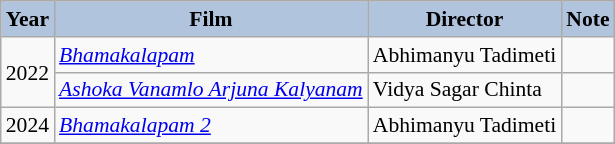<table class="wikitable" style="font-size:90%">
<tr style="text-align:center;">
<th style="text-align:center; background:#b0c4de;">Year</th>
<th style="text-align:center; background:#b0c4de;">Film</th>
<th style="text-align:center; background:#b0c4de;">Director</th>
<th style="text-align:center; background:#b0c4de;">Note</th>
</tr>
<tr>
<td rowspan="2">2022</td>
<td><em><a href='#'>Bhamakalapam</a></em></td>
<td>Abhimanyu Tadimeti</td>
<td></td>
</tr>
<tr>
<td><em><a href='#'>Ashoka Vanamlo Arjuna Kalyanam</a></em></td>
<td>Vidya Sagar Chinta</td>
<td></td>
</tr>
<tr>
<td>2024</td>
<td><em><a href='#'>Bhamakalapam 2</a></em></td>
<td>Abhimanyu Tadimeti</td>
<td></td>
</tr>
<tr>
</tr>
</table>
